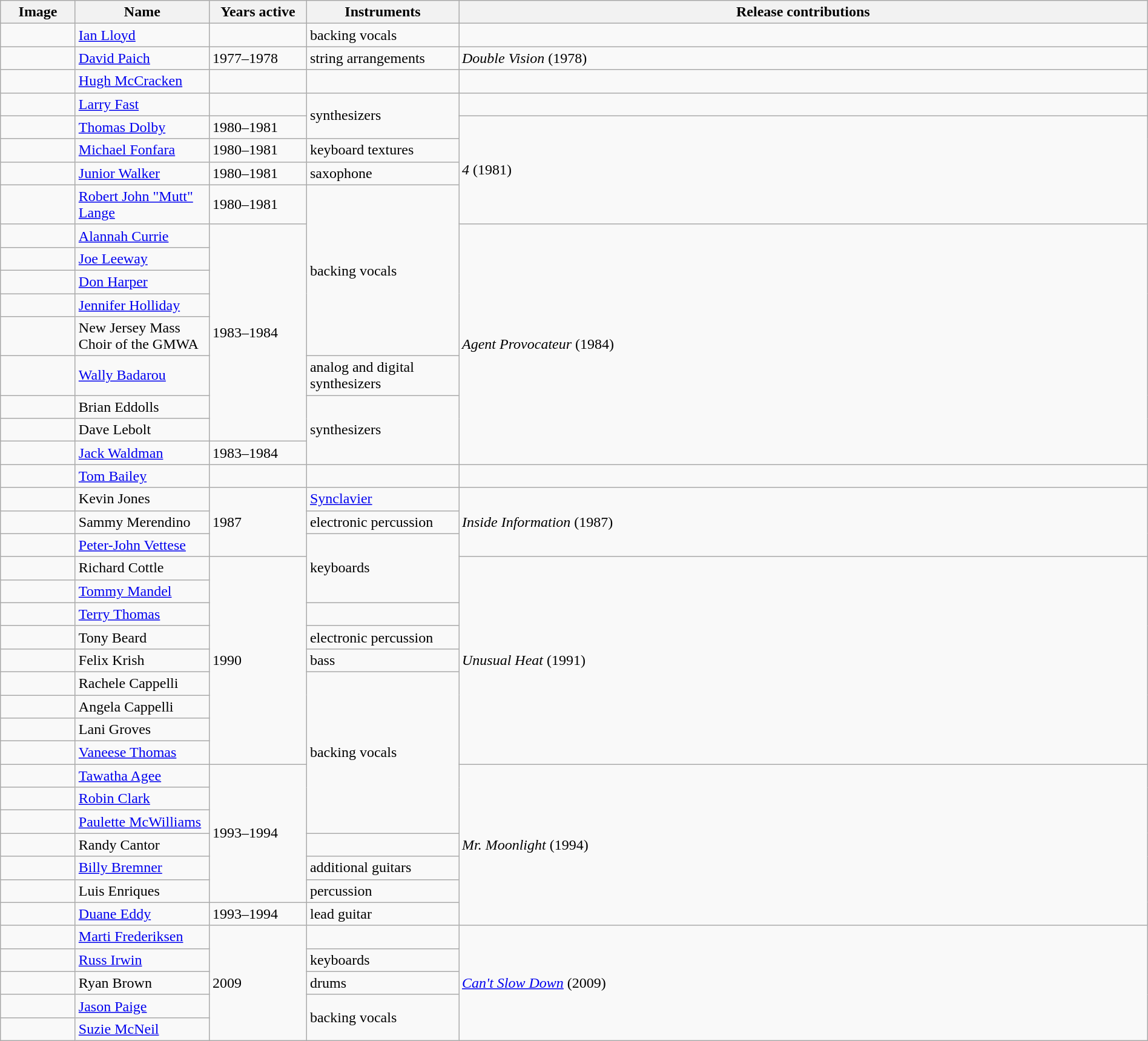<table class="wikitable" border="1" width="100%">
<tr>
<th width="75">Image</th>
<th width="140">Name</th>
<th width="100">Years active</th>
<th width="160">Instruments</th>
<th>Release contributions</th>
</tr>
<tr>
<td></td>
<td><a href='#'>Ian Lloyd</a></td>
<td></td>
<td>backing vocals</td>
<td></td>
</tr>
<tr>
<td></td>
<td><a href='#'>David Paich</a></td>
<td>1977–1978</td>
<td>string arrangements</td>
<td><em>Double Vision</em> (1978)</td>
</tr>
<tr>
<td></td>
<td><a href='#'>Hugh McCracken</a></td>
<td></td>
<td></td>
<td></td>
</tr>
<tr>
<td></td>
<td><a href='#'>Larry Fast</a></td>
<td></td>
<td rowspan="2">synthesizers</td>
<td></td>
</tr>
<tr>
<td></td>
<td><a href='#'>Thomas Dolby</a></td>
<td>1980–1981</td>
<td rowspan="4"><em>4</em> (1981)</td>
</tr>
<tr>
<td></td>
<td><a href='#'>Michael Fonfara</a></td>
<td>1980–1981 </td>
<td>keyboard textures</td>
</tr>
<tr>
<td></td>
<td><a href='#'>Junior Walker</a></td>
<td>1980–1981 </td>
<td>saxophone</td>
</tr>
<tr>
<td></td>
<td><a href='#'>Robert John "Mutt" Lange</a></td>
<td>1980–1981</td>
<td rowspan="6">backing vocals</td>
</tr>
<tr>
<td></td>
<td><a href='#'>Alannah Currie</a></td>
<td rowspan="8">1983–1984</td>
<td rowspan="9"><em>Agent Provocateur</em> (1984)</td>
</tr>
<tr>
<td></td>
<td><a href='#'>Joe Leeway</a></td>
</tr>
<tr>
<td></td>
<td><a href='#'>Don Harper</a></td>
</tr>
<tr>
<td></td>
<td><a href='#'>Jennifer Holliday</a></td>
</tr>
<tr>
<td></td>
<td>New Jersey Mass Choir of the GMWA</td>
</tr>
<tr>
<td></td>
<td><a href='#'>Wally Badarou</a></td>
<td>analog and digital synthesizers</td>
</tr>
<tr>
<td></td>
<td>Brian Eddolls</td>
<td rowspan="3">synthesizers</td>
</tr>
<tr>
<td></td>
<td>Dave Lebolt</td>
</tr>
<tr>
<td></td>
<td><a href='#'>Jack Waldman</a></td>
<td>1983–1984 </td>
</tr>
<tr>
<td></td>
<td><a href='#'>Tom Bailey</a></td>
<td></td>
<td></td>
<td></td>
</tr>
<tr>
<td></td>
<td>Kevin Jones</td>
<td rowspan="3">1987</td>
<td><a href='#'>Synclavier</a></td>
<td rowspan="3"><em>Inside Information</em> (1987)</td>
</tr>
<tr>
<td></td>
<td>Sammy Merendino</td>
<td>electronic percussion</td>
</tr>
<tr>
<td></td>
<td><a href='#'>Peter-John Vettese</a></td>
<td rowspan="3">keyboards</td>
</tr>
<tr>
<td></td>
<td>Richard Cottle</td>
<td rowspan="9">1990</td>
<td rowspan="9"><em>Unusual Heat</em> (1991)</td>
</tr>
<tr>
<td></td>
<td><a href='#'>Tommy Mandel</a></td>
</tr>
<tr>
<td></td>
<td><a href='#'>Terry Thomas</a></td>
<td></td>
</tr>
<tr>
<td></td>
<td>Tony Beard</td>
<td>electronic percussion</td>
</tr>
<tr>
<td></td>
<td>Felix Krish</td>
<td>bass</td>
</tr>
<tr>
<td></td>
<td>Rachele Cappelli</td>
<td rowspan="7">backing vocals</td>
</tr>
<tr>
<td></td>
<td>Angela Cappelli</td>
</tr>
<tr>
<td></td>
<td>Lani Groves</td>
</tr>
<tr>
<td></td>
<td><a href='#'>Vaneese Thomas</a></td>
</tr>
<tr>
<td></td>
<td><a href='#'>Tawatha Agee</a></td>
<td rowspan="6">1993–1994</td>
<td rowspan="7"><em>Mr. Moonlight</em> (1994)</td>
</tr>
<tr>
<td></td>
<td><a href='#'>Robin Clark</a></td>
</tr>
<tr>
<td></td>
<td><a href='#'>Paulette McWilliams</a></td>
</tr>
<tr>
<td></td>
<td>Randy Cantor</td>
<td></td>
</tr>
<tr>
<td></td>
<td><a href='#'>Billy Bremner</a></td>
<td>additional guitars</td>
</tr>
<tr>
<td></td>
<td>Luis Enriques</td>
<td>percussion</td>
</tr>
<tr>
<td></td>
<td><a href='#'>Duane Eddy</a></td>
<td>1993–1994 </td>
<td>lead guitar</td>
</tr>
<tr>
<td></td>
<td><a href='#'>Marti Frederiksen</a></td>
<td rowspan="5">2009</td>
<td></td>
<td rowspan="5"><em><a href='#'>Can't Slow Down</a></em> (2009)</td>
</tr>
<tr>
<td></td>
<td><a href='#'>Russ Irwin</a></td>
<td>keyboards</td>
</tr>
<tr>
<td></td>
<td>Ryan Brown</td>
<td>drums</td>
</tr>
<tr>
<td></td>
<td><a href='#'>Jason Paige</a></td>
<td rowspan="2">backing vocals</td>
</tr>
<tr>
<td></td>
<td><a href='#'>Suzie McNeil</a></td>
</tr>
</table>
